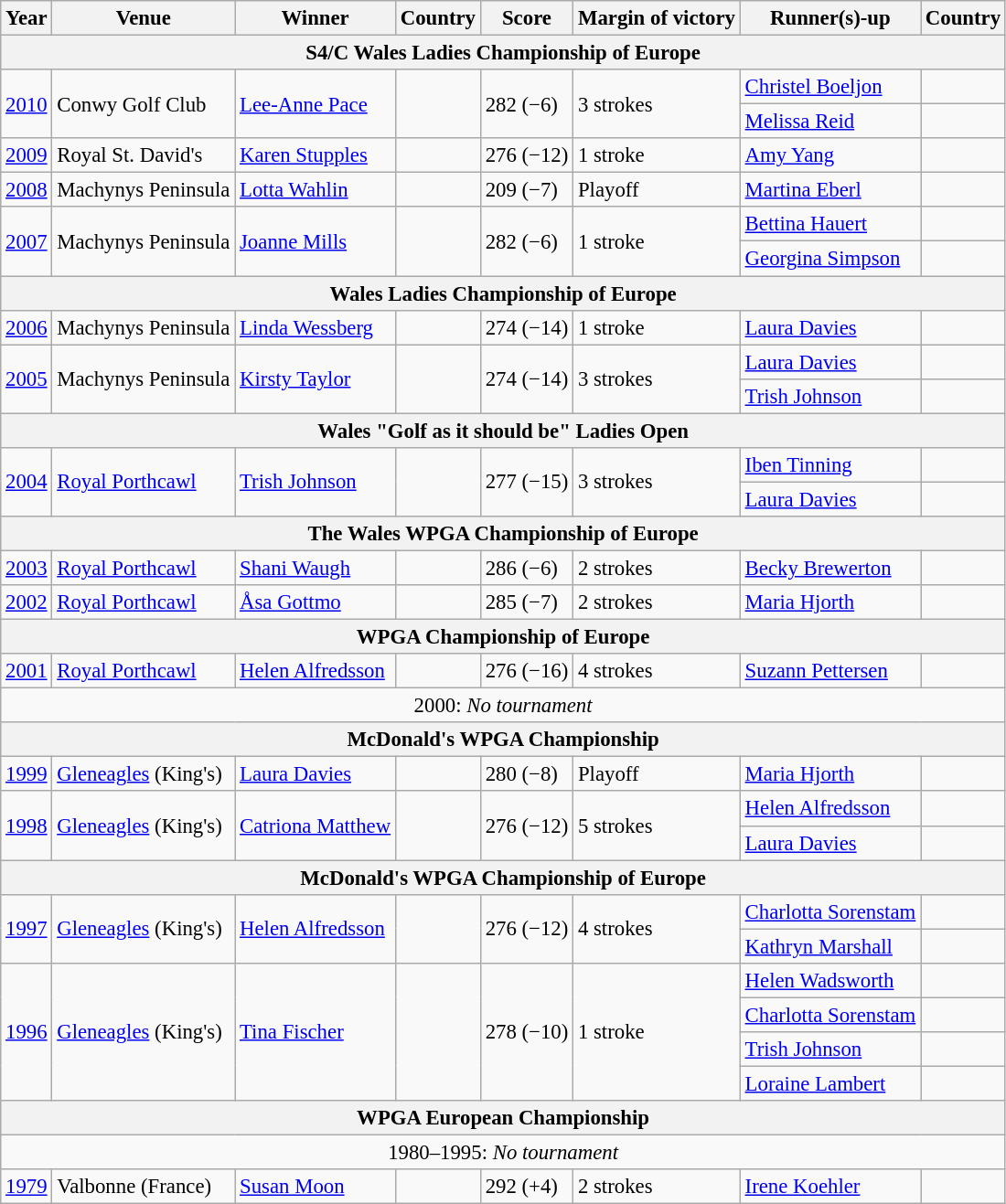<table class=wikitable style="font-size:95%">
<tr>
<th>Year</th>
<th>Venue</th>
<th>Winner</th>
<th>Country</th>
<th>Score</th>
<th>Margin of victory</th>
<th>Runner(s)-up</th>
<th>Country</th>
</tr>
<tr>
<th colspan=8>S4/C Wales Ladies Championship of Europe</th>
</tr>
<tr>
<td rowspan=2><a href='#'>2010</a></td>
<td rowspan=2>Conwy Golf Club</td>
<td rowspan=2><a href='#'>Lee-Anne Pace</a></td>
<td rowspan=2></td>
<td rowspan=2>282 (−6)</td>
<td rowspan=2>3 strokes</td>
<td><a href='#'>Christel Boeljon</a></td>
<td></td>
</tr>
<tr>
<td><a href='#'>Melissa Reid</a></td>
<td></td>
</tr>
<tr>
<td><a href='#'>2009</a></td>
<td>Royal St. David's</td>
<td><a href='#'>Karen Stupples</a></td>
<td></td>
<td>276 (−12)</td>
<td>1 stroke</td>
<td><a href='#'>Amy Yang</a></td>
<td></td>
</tr>
<tr>
<td><a href='#'>2008</a></td>
<td>Machynys Peninsula</td>
<td><a href='#'>Lotta Wahlin</a></td>
<td></td>
<td>209 (−7)</td>
<td>Playoff</td>
<td><a href='#'>Martina Eberl</a></td>
<td></td>
</tr>
<tr>
<td rowspan=2><a href='#'>2007</a></td>
<td rowspan=2>Machynys Peninsula</td>
<td rowspan=2><a href='#'>Joanne Mills</a></td>
<td rowspan=2></td>
<td rowspan=2>282 (−6)</td>
<td rowspan=2>1 stroke</td>
<td><a href='#'>Bettina Hauert</a></td>
<td></td>
</tr>
<tr>
<td><a href='#'>Georgina Simpson</a></td>
<td></td>
</tr>
<tr>
<th colspan=8>Wales Ladies Championship of Europe</th>
</tr>
<tr>
<td><a href='#'>2006</a></td>
<td>Machynys Peninsula</td>
<td><a href='#'>Linda Wessberg</a></td>
<td></td>
<td>274 (−14)</td>
<td>1 stroke</td>
<td><a href='#'>Laura Davies</a></td>
<td></td>
</tr>
<tr>
<td rowspan=2><a href='#'>2005</a></td>
<td rowspan=2>Machynys Peninsula</td>
<td rowspan=2><a href='#'>Kirsty Taylor</a></td>
<td rowspan=2></td>
<td rowspan=2>274 (−14)</td>
<td rowspan=2>3 strokes</td>
<td><a href='#'>Laura Davies</a></td>
<td></td>
</tr>
<tr>
<td><a href='#'>Trish Johnson</a></td>
<td></td>
</tr>
<tr>
<th colspan=8>Wales "Golf as it should be" Ladies Open</th>
</tr>
<tr>
<td rowspan=2><a href='#'>2004</a></td>
<td rowspan=2><a href='#'>Royal Porthcawl</a></td>
<td rowspan=2><a href='#'>Trish Johnson</a></td>
<td rowspan=2></td>
<td rowspan=2>277 (−15)</td>
<td rowspan=2>3 strokes</td>
<td><a href='#'>Iben Tinning</a></td>
<td></td>
</tr>
<tr>
<td><a href='#'>Laura Davies</a></td>
<td></td>
</tr>
<tr>
<th colspan=8>The Wales WPGA Championship of Europe</th>
</tr>
<tr>
<td><a href='#'>2003</a></td>
<td><a href='#'>Royal Porthcawl</a></td>
<td><a href='#'>Shani Waugh</a></td>
<td></td>
<td>286 (−6)</td>
<td>2 strokes</td>
<td><a href='#'>Becky Brewerton</a></td>
<td></td>
</tr>
<tr>
<td><a href='#'>2002</a></td>
<td><a href='#'>Royal Porthcawl</a></td>
<td><a href='#'>Åsa Gottmo</a></td>
<td></td>
<td>285 (−7)</td>
<td>2 strokes</td>
<td><a href='#'>Maria Hjorth</a></td>
<td></td>
</tr>
<tr>
<th colspan=8>WPGA Championship of Europe</th>
</tr>
<tr>
<td><a href='#'>2001</a></td>
<td><a href='#'>Royal Porthcawl</a></td>
<td><a href='#'>Helen Alfredsson</a></td>
<td></td>
<td>276 (−16)</td>
<td>4 strokes</td>
<td><a href='#'>Suzann Pettersen</a></td>
<td></td>
</tr>
<tr>
<td colspan=8 align=center>2000: <em>No tournament</em></td>
</tr>
<tr>
<th colspan=8>McDonald's WPGA Championship</th>
</tr>
<tr>
<td><a href='#'>1999</a></td>
<td><a href='#'>Gleneagles</a> (King's)</td>
<td><a href='#'>Laura Davies</a></td>
<td></td>
<td>280 (−8)</td>
<td>Playoff</td>
<td><a href='#'>Maria Hjorth</a></td>
<td></td>
</tr>
<tr>
<td rowspan=2><a href='#'>1998</a></td>
<td rowspan=2><a href='#'>Gleneagles</a> (King's)</td>
<td rowspan=2><a href='#'>Catriona Matthew</a></td>
<td rowspan=2></td>
<td rowspan=2>276 (−12)</td>
<td rowspan=2>5 strokes</td>
<td><a href='#'>Helen Alfredsson</a></td>
<td></td>
</tr>
<tr>
<td><a href='#'>Laura Davies</a></td>
<td></td>
</tr>
<tr>
<th colspan=8>McDonald's WPGA Championship of Europe</th>
</tr>
<tr>
<td rowspan=2><a href='#'>1997</a></td>
<td rowspan=2><a href='#'>Gleneagles</a> (King's)</td>
<td rowspan=2><a href='#'>Helen Alfredsson</a></td>
<td rowspan=2></td>
<td rowspan=2>276 (−12)</td>
<td rowspan=2>4 strokes</td>
<td><a href='#'>Charlotta Sorenstam</a></td>
<td></td>
</tr>
<tr>
<td><a href='#'>Kathryn Marshall</a></td>
<td></td>
</tr>
<tr>
<td rowspan=4><a href='#'>1996</a></td>
<td rowspan=4><a href='#'>Gleneagles</a> (King's)</td>
<td rowspan=4><a href='#'>Tina Fischer</a></td>
<td rowspan=4></td>
<td rowspan=4>278 (−10)</td>
<td rowspan=4>1 stroke</td>
<td><a href='#'>Helen Wadsworth</a></td>
<td></td>
</tr>
<tr>
<td><a href='#'>Charlotta Sorenstam</a></td>
<td></td>
</tr>
<tr>
<td><a href='#'>Trish Johnson</a></td>
<td></td>
</tr>
<tr>
<td><a href='#'>Loraine Lambert</a></td>
<td></td>
</tr>
<tr>
<th colspan=8>WPGA European Championship</th>
</tr>
<tr>
<td colspan=8 align=center>1980–1995: <em>No tournament</em></td>
</tr>
<tr>
<td><a href='#'>1979</a></td>
<td>Valbonne (France)</td>
<td><a href='#'>Susan Moon</a></td>
<td></td>
<td>292 (+4)</td>
<td>2 strokes</td>
<td><a href='#'>Irene Koehler</a></td>
<td></td>
</tr>
</table>
